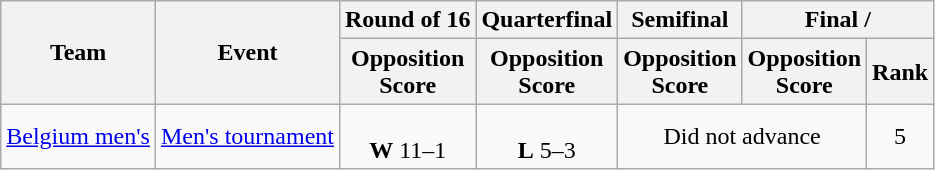<table class=wikitable style=text-align:center>
<tr>
<th rowspan=2>Team</th>
<th rowspan=2>Event</th>
<th>Round of 16</th>
<th>Quarterfinal</th>
<th>Semifinal</th>
<th colspan=2>Final / </th>
</tr>
<tr>
<th>Opposition<br>Score</th>
<th>Opposition<br>Score</th>
<th>Opposition<br>Score</th>
<th>Opposition<br>Score</th>
<th>Rank</th>
</tr>
<tr>
<td align=left><a href='#'>Belgium men's</a></td>
<td align=left><a href='#'>Men's tournament</a></td>
<td><br><strong>W</strong> 11–1</td>
<td><br><strong>L</strong> 5–3</td>
<td colspan=2>Did not advance</td>
<td>5</td>
</tr>
</table>
